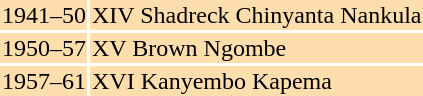<table align="right" style="margin:1em">
<tr style="background:#ffdead;">
<td>1941–50</td>
<td>XIV Shadreck Chinyanta Nankula</td>
</tr>
<tr style="background:#ffdead;">
<td>1950–57</td>
<td>XV Brown Ngombe</td>
</tr>
<tr style="background:#ffdead;">
<td>1957–61</td>
<td>XVI Kanyembo Kapema</td>
</tr>
</table>
